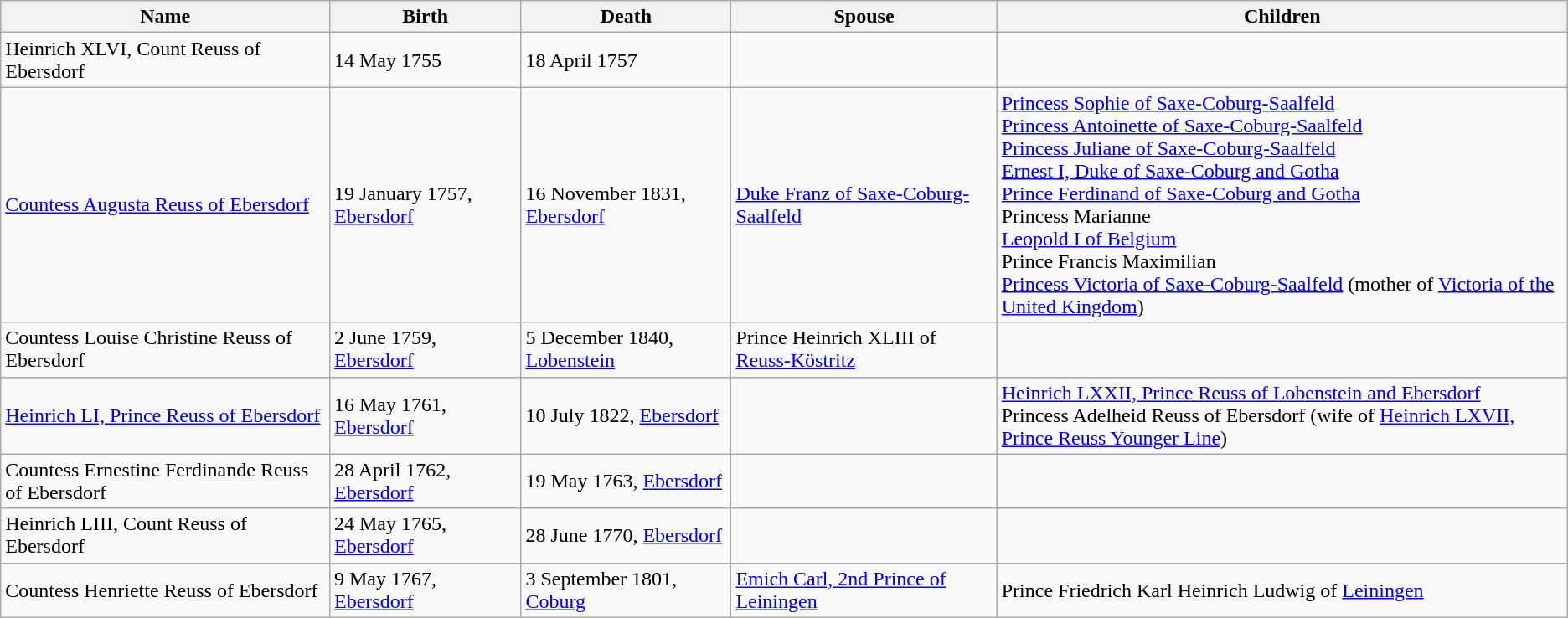<table class="wikitable">
<tr>
<th>Name</th>
<th>Birth</th>
<th>Death</th>
<th>Spouse</th>
<th>Children</th>
</tr>
<tr>
<td>Heinrich XLVI, Count Reuss of Ebersdorf</td>
<td>14 May 1755</td>
<td>18 April 1757</td>
<td></td>
<td></td>
</tr>
<tr>
<td><a href='#'>Countess Augusta Reuss of Ebersdorf</a></td>
<td>19 January 1757, <a href='#'>Ebersdorf</a></td>
<td>16 November 1831, <a href='#'>Ebersdorf</a></td>
<td><a href='#'>Duke Franz of Saxe-Coburg-Saalfeld</a></td>
<td><a href='#'>Princess Sophie of Saxe-Coburg-Saalfeld</a><br><a href='#'>Princess Antoinette of Saxe-Coburg-Saalfeld</a><br><a href='#'>Princess Juliane of Saxe-Coburg-Saalfeld</a><br><a href='#'>Ernest I, Duke of Saxe-Coburg and Gotha</a><br><a href='#'>Prince Ferdinand of Saxe-Coburg and Gotha</a><br>Princess Marianne<br><a href='#'>Leopold I of Belgium</a><br>Prince Francis Maximilian<br><a href='#'>Princess Victoria of Saxe-Coburg-Saalfeld</a> (mother of <a href='#'>Victoria of the United Kingdom</a>)</td>
</tr>
<tr>
<td>Countess Louise Christine Reuss of Ebersdorf</td>
<td>2 June 1759, <a href='#'>Ebersdorf</a></td>
<td>5 December 1840, <a href='#'>Lobenstein</a></td>
<td>Prince Heinrich XLIII of <a href='#'>Reuss-Köstritz</a></td>
<td></td>
</tr>
<tr>
<td><a href='#'>Heinrich LI, Prince Reuss of Ebersdorf</a></td>
<td>16 May 1761, <a href='#'>Ebersdorf</a></td>
<td>10 July 1822, <a href='#'>Ebersdorf</a></td>
<td></td>
<td><a href='#'>Heinrich LXXII, Prince Reuss of Lobenstein and Ebersdorf</a><br>Princess Adelheid Reuss of Ebersdorf (wife of <a href='#'>Heinrich LXVII, Prince Reuss Younger Line</a>)</td>
</tr>
<tr>
<td>Countess Ernestine Ferdinande Reuss of Ebersdorf</td>
<td>28 April 1762, <a href='#'>Ebersdorf</a></td>
<td>19 May 1763, <a href='#'>Ebersdorf</a></td>
<td></td>
<td></td>
</tr>
<tr>
<td>Heinrich LIII, Count Reuss of Ebersdorf</td>
<td>24 May 1765, <a href='#'>Ebersdorf</a></td>
<td>28 June 1770, <a href='#'>Ebersdorf</a></td>
<td></td>
<td></td>
</tr>
<tr>
<td>Countess Henriette Reuss of Ebersdorf</td>
<td>9 May 1767, <a href='#'>Ebersdorf</a></td>
<td>3 September 1801, <a href='#'>Coburg</a></td>
<td><a href='#'>Emich Carl, 2nd Prince of Leiningen</a></td>
<td>Prince Friedrich Karl Heinrich Ludwig of <a href='#'>Leiningen</a></td>
</tr>
</table>
